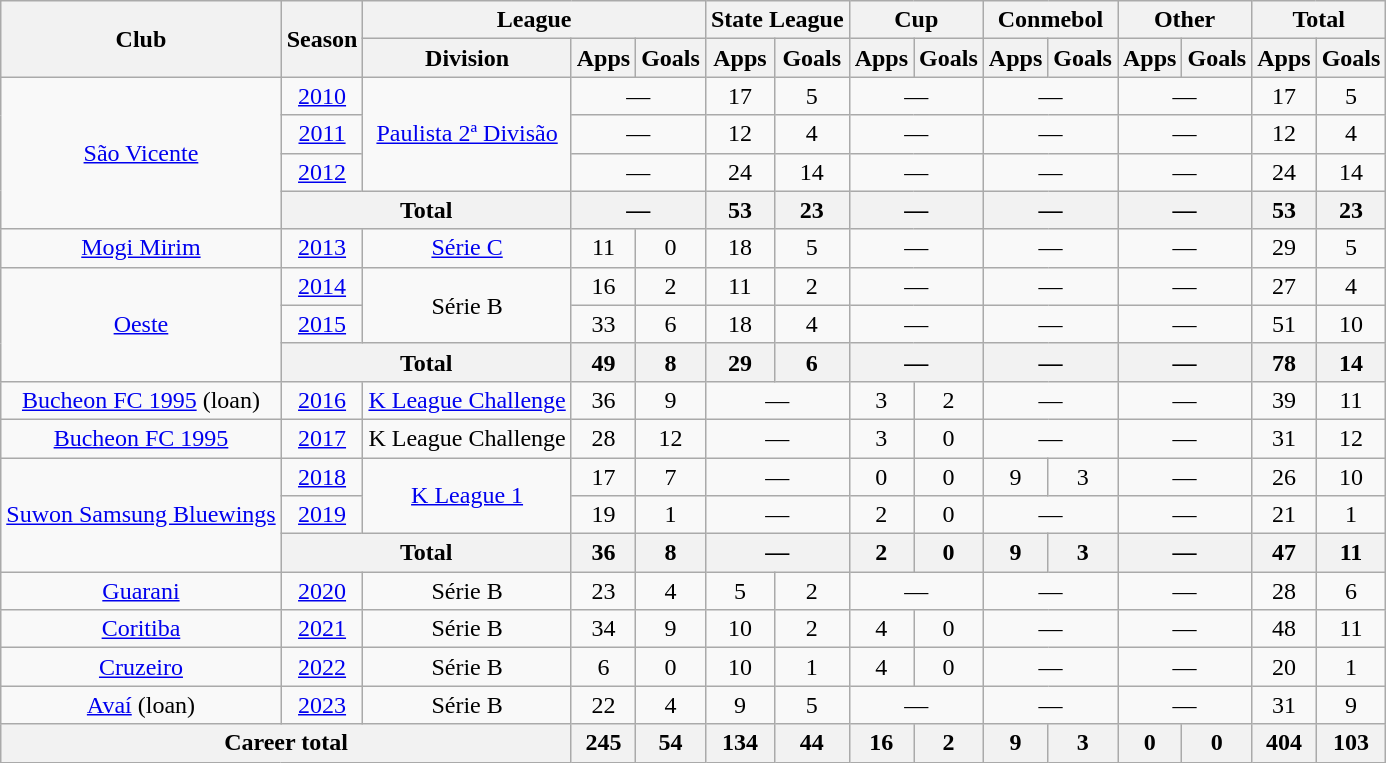<table class="wikitable" style="text-align: center;">
<tr>
<th rowspan="2">Club</th>
<th rowspan="2">Season</th>
<th colspan="3">League</th>
<th colspan="2">State League</th>
<th colspan="2">Cup</th>
<th colspan="2">Conmebol</th>
<th colspan="2">Other</th>
<th colspan="2">Total</th>
</tr>
<tr>
<th>Division</th>
<th>Apps</th>
<th>Goals</th>
<th>Apps</th>
<th>Goals</th>
<th>Apps</th>
<th>Goals</th>
<th>Apps</th>
<th>Goals</th>
<th>Apps</th>
<th>Goals</th>
<th>Apps</th>
<th>Goals</th>
</tr>
<tr>
<td rowspan=4><a href='#'>São Vicente</a></td>
<td><a href='#'>2010</a></td>
<td rowspan=3><a href='#'>Paulista 2ª Divisão</a></td>
<td colspan="2">—</td>
<td>17</td>
<td>5</td>
<td colspan="2">—</td>
<td colspan="2">—</td>
<td colspan="2">—</td>
<td>17</td>
<td>5</td>
</tr>
<tr>
<td><a href='#'>2011</a></td>
<td colspan="2">—</td>
<td>12</td>
<td>4</td>
<td colspan="2">—</td>
<td colspan="2">—</td>
<td colspan="2">—</td>
<td>12</td>
<td>4</td>
</tr>
<tr>
<td><a href='#'>2012</a></td>
<td colspan="2">—</td>
<td>24</td>
<td>14</td>
<td colspan="2">—</td>
<td colspan="2">—</td>
<td colspan="2">—</td>
<td>24</td>
<td>14</td>
</tr>
<tr>
<th colspan="2">Total</th>
<th colspan="2">—</th>
<th>53</th>
<th>23</th>
<th colspan="2">—</th>
<th colspan="2">—</th>
<th colspan="2">—</th>
<th>53</th>
<th>23</th>
</tr>
<tr>
<td><a href='#'>Mogi Mirim</a></td>
<td><a href='#'>2013</a></td>
<td><a href='#'>Série C</a></td>
<td>11</td>
<td>0</td>
<td>18</td>
<td>5</td>
<td colspan="2">—</td>
<td colspan="2">—</td>
<td colspan="2">—</td>
<td>29</td>
<td>5</td>
</tr>
<tr>
<td rowspan=3><a href='#'>Oeste</a></td>
<td><a href='#'>2014</a></td>
<td rowspan=2>Série B</td>
<td>16</td>
<td>2</td>
<td>11</td>
<td>2</td>
<td colspan="2">—</td>
<td colspan="2">—</td>
<td colspan="2">—</td>
<td>27</td>
<td>4</td>
</tr>
<tr>
<td><a href='#'>2015</a></td>
<td>33</td>
<td>6</td>
<td>18</td>
<td>4</td>
<td colspan="2">—</td>
<td colspan="2">—</td>
<td colspan="2">—</td>
<td>51</td>
<td>10</td>
</tr>
<tr>
<th colspan="2">Total</th>
<th>49</th>
<th>8</th>
<th>29</th>
<th>6</th>
<th colspan="2">—</th>
<th colspan="2">—</th>
<th colspan="2">—</th>
<th>78</th>
<th>14</th>
</tr>
<tr>
<td><a href='#'>Bucheon FC 1995</a> (loan)</td>
<td><a href='#'>2016</a></td>
<td><a href='#'>K League Challenge</a></td>
<td>36</td>
<td>9</td>
<td colspan="2">—</td>
<td>3</td>
<td>2</td>
<td colspan="2">—</td>
<td colspan="2">—</td>
<td>39</td>
<td>11</td>
</tr>
<tr>
<td><a href='#'>Bucheon FC 1995</a></td>
<td><a href='#'>2017</a></td>
<td>K League Challenge</td>
<td>28</td>
<td>12</td>
<td colspan="2">—</td>
<td>3</td>
<td>0</td>
<td colspan="2">—</td>
<td colspan="2">—</td>
<td>31</td>
<td>12</td>
</tr>
<tr>
<td rowspan=3><a href='#'>Suwon Samsung Bluewings</a></td>
<td><a href='#'>2018</a></td>
<td rowspan=2><a href='#'>K League 1</a></td>
<td>17</td>
<td>7</td>
<td colspan="2">—</td>
<td>0</td>
<td>0</td>
<td>9</td>
<td>3</td>
<td colspan="2">—</td>
<td>26</td>
<td>10</td>
</tr>
<tr>
<td><a href='#'>2019</a></td>
<td>19</td>
<td>1</td>
<td colspan="2">—</td>
<td>2</td>
<td>0</td>
<td colspan="2">—</td>
<td colspan="2">—</td>
<td>21</td>
<td>1</td>
</tr>
<tr>
<th colspan="2">Total</th>
<th>36</th>
<th>8</th>
<th colspan="2">—</th>
<th>2</th>
<th>0</th>
<th>9</th>
<th>3</th>
<th colspan="2">—</th>
<th>47</th>
<th>11</th>
</tr>
<tr>
<td><a href='#'>Guarani</a></td>
<td><a href='#'>2020</a></td>
<td>Série B</td>
<td>23</td>
<td>4</td>
<td>5</td>
<td>2</td>
<td colspan="2">—</td>
<td colspan="2">—</td>
<td colspan="2">—</td>
<td>28</td>
<td>6</td>
</tr>
<tr>
<td><a href='#'>Coritiba</a></td>
<td><a href='#'>2021</a></td>
<td>Série B</td>
<td>34</td>
<td>9</td>
<td>10</td>
<td>2</td>
<td>4</td>
<td>0</td>
<td colspan="2">—</td>
<td colspan="2">—</td>
<td>48</td>
<td>11</td>
</tr>
<tr>
<td><a href='#'>Cruzeiro</a></td>
<td><a href='#'>2022</a></td>
<td>Série B</td>
<td>6</td>
<td>0</td>
<td>10</td>
<td>1</td>
<td>4</td>
<td>0</td>
<td colspan="2">—</td>
<td colspan="2">—</td>
<td>20</td>
<td>1</td>
</tr>
<tr>
<td><a href='#'>Avaí</a> (loan)</td>
<td><a href='#'>2023</a></td>
<td>Série B</td>
<td>22</td>
<td>4</td>
<td>9</td>
<td>5</td>
<td colspan="2">—</td>
<td colspan="2">—</td>
<td colspan="2">—</td>
<td>31</td>
<td>9</td>
</tr>
<tr>
<th colspan="3"><strong>Career total</strong></th>
<th>245</th>
<th>54</th>
<th>134</th>
<th>44</th>
<th>16</th>
<th>2</th>
<th>9</th>
<th>3</th>
<th>0</th>
<th>0</th>
<th>404</th>
<th>103</th>
</tr>
</table>
